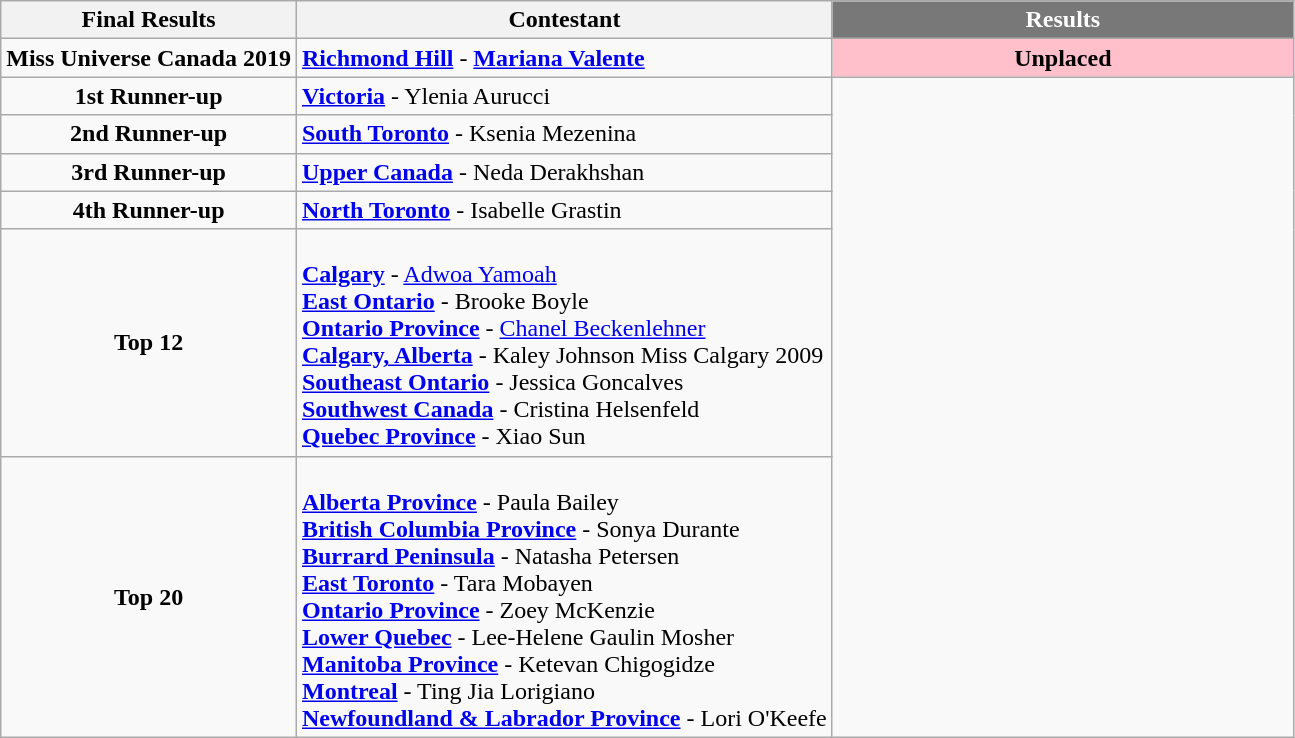<table class="wikitable" border="1">
<tr>
<th>Final Results</th>
<th>Contestant</th>
<th width="300" style="background-color:#787878;color:#FFFFFF;">Results</th>
</tr>
<tr>
<td style="text-align:center;"><strong>Miss Universe Canada 2019</strong></td>
<td> <strong><a href='#'>Richmond Hill</a></strong> - <strong><a href='#'>Mariana Valente</a></strong></td>
<th style="background:pink;">Unplaced</th>
</tr>
<tr>
<td style="text-align:center;"><strong>1st Runner-up</strong></td>
<td> <strong><a href='#'>Victoria</a></strong> - Ylenia Aurucci</td>
</tr>
<tr>
<td style="text-align:center;"><strong>2nd Runner-up</strong></td>
<td> <strong><a href='#'>South Toronto</a></strong> - Ksenia Mezenina</td>
</tr>
<tr>
<td style="text-align:center;"><strong>3rd Runner-up</strong></td>
<td> <strong><a href='#'>Upper Canada</a></strong> - Neda Derakhshan</td>
</tr>
<tr>
<td style="text-align:center;"><strong>4th Runner-up</strong></td>
<td> <strong><a href='#'>North Toronto</a></strong> - Isabelle Grastin</td>
</tr>
<tr>
<td style="text-align:center;"><strong>Top 12</strong></td>
<td><br> <strong><a href='#'>Calgary</a></strong> - <a href='#'>Adwoa Yamoah</a><br>
 <strong><a href='#'>East Ontario</a></strong> - Brooke Boyle<br>
 <strong><a href='#'>Ontario Province</a></strong> - <a href='#'>Chanel Beckenlehner</a><br>
 <strong><a href='#'>Calgary, Alberta</a></strong> - Kaley Johnson Miss Calgary 2009<br>
 <strong><a href='#'>Southeast Ontario</a></strong> - Jessica Goncalves<br>
 <strong><a href='#'>Southwest Canada</a></strong> - Cristina Helsenfeld<br>
 <strong><a href='#'>Quebec Province</a></strong> - Xiao Sun<br></td>
</tr>
<tr>
<td style="text-align:center;"><strong>Top 20</strong></td>
<td><br> <strong><a href='#'>Alberta Province</a></strong> - Paula Bailey<br>
 <strong><a href='#'>British Columbia Province</a></strong> - Sonya Durante<br>
 <strong><a href='#'>Burrard Peninsula</a></strong> - Natasha Petersen<br>
 <strong><a href='#'>East Toronto</a></strong> - Tara Mobayen<br>
 <strong><a href='#'>Ontario Province</a></strong> - Zoey McKenzie<br>
 <strong><a href='#'>Lower Quebec</a></strong> - Lee-Helene Gaulin Mosher<br>
 <strong><a href='#'>Manitoba Province</a></strong> - Ketevan Chigogidze<br>
 <strong><a href='#'>Montreal</a></strong> - Ting Jia Lorigiano<br>
 <strong><a href='#'>Newfoundland & Labrador Province</a></strong> - Lori O'Keefe<br></td>
</tr>
</table>
